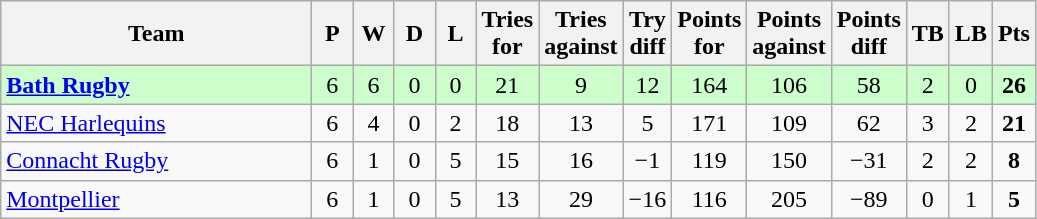<table class="wikitable" style="text-align: center;">
<tr>
<th width="200">Team</th>
<th width="20">P</th>
<th width="20">W</th>
<th width="20">D</th>
<th width="20">L</th>
<th width="20">Tries for</th>
<th width="20">Tries against</th>
<th width="20">Try diff</th>
<th width="20">Points for</th>
<th width="20">Points against</th>
<th width="25">Points diff</th>
<th width="20">TB</th>
<th width="20">LB</th>
<th width="20">Pts</th>
</tr>
<tr bgcolor="#ccffcc">
<td align="left"> <strong><a href='#'>Bath Rugby</a></strong></td>
<td>6</td>
<td>6</td>
<td>0</td>
<td>0</td>
<td>21</td>
<td>9</td>
<td>12</td>
<td>164</td>
<td>106</td>
<td>58</td>
<td>2</td>
<td>0</td>
<td><strong>26</strong></td>
</tr>
<tr>
<td align="left"> <a href='#'>NEC Harlequins</a></td>
<td>6</td>
<td>4</td>
<td>0</td>
<td>2</td>
<td>18</td>
<td>13</td>
<td>5</td>
<td>171</td>
<td>109</td>
<td>62</td>
<td>3</td>
<td>2</td>
<td><strong>21</strong></td>
</tr>
<tr>
<td align="left"> <a href='#'>Connacht Rugby</a></td>
<td>6</td>
<td>1</td>
<td>0</td>
<td>5</td>
<td>15</td>
<td>16</td>
<td>−1</td>
<td>119</td>
<td>150</td>
<td>−31</td>
<td>2</td>
<td>2</td>
<td><strong>8</strong></td>
</tr>
<tr>
<td align="left"> <a href='#'>Montpellier</a></td>
<td>6</td>
<td>1</td>
<td>0</td>
<td>5</td>
<td>13</td>
<td>29</td>
<td>−16</td>
<td>116</td>
<td>205</td>
<td>−89</td>
<td>0</td>
<td>1</td>
<td><strong>5</strong></td>
</tr>
</table>
